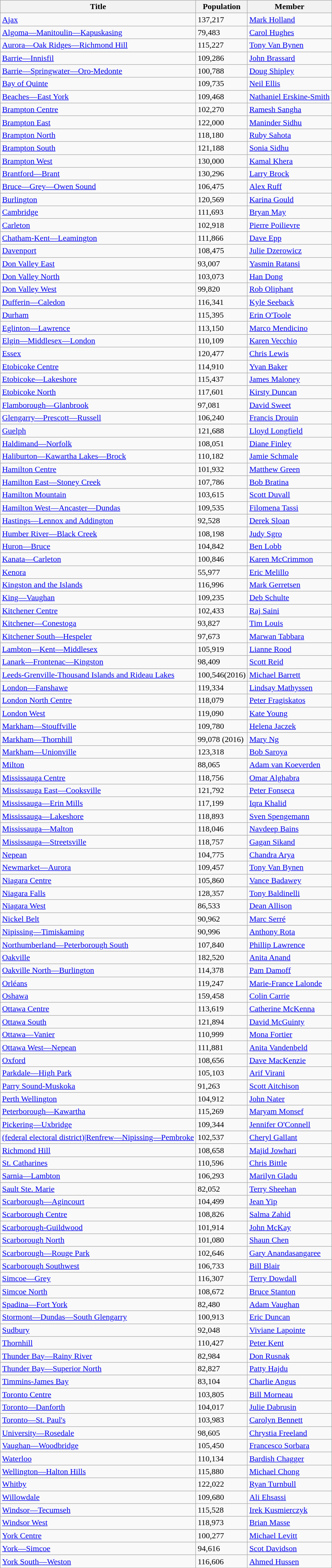<table class="wikitable">
<tr>
<th>Title</th>
<th>Population</th>
<th>Member</th>
</tr>
<tr>
<td><a href='#'>Ajax</a></td>
<td>137,217</td>
<td><a href='#'>Mark Holland</a></td>
</tr>
<tr>
<td><a href='#'>Algoma—Manitoulin—Kapuskasing</a></td>
<td>79,483</td>
<td><a href='#'>Carol Hughes</a></td>
</tr>
<tr>
<td><a href='#'>Aurora—Oak Ridges—Richmond Hill</a></td>
<td>115,227</td>
<td><a href='#'>Tony Van Bynen</a></td>
</tr>
<tr>
<td><a href='#'>Barrie—Innisfil</a></td>
<td>109,286</td>
<td><a href='#'>John Brassard</a></td>
</tr>
<tr>
<td><a href='#'>Barrie—Springwater—Oro-Medonte</a></td>
<td>100,788</td>
<td><a href='#'>Doug Shipley</a></td>
</tr>
<tr>
<td><a href='#'>Bay of Quinte</a></td>
<td>109,735</td>
<td><a href='#'>Neil Ellis</a></td>
</tr>
<tr>
<td><a href='#'>Beaches—East York</a></td>
<td>109,468</td>
<td><a href='#'>Nathaniel Erskine-Smith</a></td>
</tr>
<tr>
<td><a href='#'>Brampton Centre</a></td>
<td>102,270</td>
<td><a href='#'>Ramesh Sangha</a></td>
</tr>
<tr>
<td><a href='#'>Brampton East</a></td>
<td>122,000</td>
<td><a href='#'>Maninder Sidhu</a></td>
</tr>
<tr>
<td><a href='#'>Brampton North</a></td>
<td>118,180</td>
<td><a href='#'>Ruby Sahota</a></td>
</tr>
<tr>
<td><a href='#'>Brampton South</a></td>
<td>121,188</td>
<td><a href='#'>Sonia Sidhu</a></td>
</tr>
<tr>
<td><a href='#'>Brampton West</a></td>
<td>130,000</td>
<td><a href='#'>Kamal Khera</a></td>
</tr>
<tr>
<td><a href='#'>Brantford—Brant</a></td>
<td>130,296</td>
<td><a href='#'>Larry Brock</a></td>
</tr>
<tr>
<td><a href='#'>Bruce—Grey—Owen Sound</a></td>
<td>106,475</td>
<td><a href='#'>Alex Ruff</a></td>
</tr>
<tr>
<td><a href='#'>Burlington</a></td>
<td>120,569</td>
<td><a href='#'>Karina Gould</a></td>
</tr>
<tr>
<td><a href='#'>Cambridge</a></td>
<td>111,693</td>
<td><a href='#'>Bryan May</a></td>
</tr>
<tr>
<td><a href='#'>Carleton</a></td>
<td>102,918</td>
<td><a href='#'>Pierre Poilievre</a></td>
</tr>
<tr>
<td><a href='#'>Chatham-Kent—Leamington</a></td>
<td>111,866</td>
<td><a href='#'>Dave Epp</a></td>
</tr>
<tr>
<td><a href='#'>Davenport</a></td>
<td>108,475</td>
<td><a href='#'>Julie Dzerowicz</a></td>
</tr>
<tr>
<td><a href='#'>Don Valley East</a></td>
<td>93,007</td>
<td><a href='#'>Yasmin Ratansi</a></td>
</tr>
<tr>
<td><a href='#'>Don Valley North</a></td>
<td>103,073</td>
<td><a href='#'>Han Dong</a></td>
</tr>
<tr>
<td><a href='#'>Don Valley West</a></td>
<td>99,820</td>
<td><a href='#'>Rob Oliphant</a></td>
</tr>
<tr>
<td><a href='#'>Dufferin—Caledon</a></td>
<td>116,341</td>
<td><a href='#'>Kyle Seeback</a></td>
</tr>
<tr>
<td><a href='#'>Durham</a></td>
<td>115,395</td>
<td><a href='#'>Erin O'Toole</a></td>
</tr>
<tr>
<td><a href='#'>Eglinton—Lawrence</a></td>
<td>113,150</td>
<td><a href='#'>Marco Mendicino</a></td>
</tr>
<tr>
<td><a href='#'>Elgin—Middlesex—London</a></td>
<td>110,109</td>
<td><a href='#'>Karen Vecchio</a></td>
</tr>
<tr>
<td><a href='#'>Essex</a></td>
<td>120,477</td>
<td><a href='#'>Chris Lewis</a></td>
</tr>
<tr>
<td><a href='#'>Etobicoke Centre</a></td>
<td>114,910</td>
<td><a href='#'>Yvan Baker</a></td>
</tr>
<tr>
<td><a href='#'>Etobicoke—Lakeshore</a></td>
<td>115,437</td>
<td><a href='#'>James Maloney</a></td>
</tr>
<tr>
<td><a href='#'>Etobicoke North</a></td>
<td>117,601</td>
<td><a href='#'>Kirsty Duncan</a></td>
</tr>
<tr>
<td><a href='#'>Flamborough—Glanbrook</a></td>
<td>97,081</td>
<td><a href='#'>David Sweet</a></td>
</tr>
<tr>
<td><a href='#'>Glengarry—Prescott—Russell</a></td>
<td>106,240</td>
<td><a href='#'>Francis Drouin</a></td>
</tr>
<tr>
<td><a href='#'>Guelph</a></td>
<td>121,688</td>
<td><a href='#'>Lloyd Longfield</a></td>
</tr>
<tr>
<td><a href='#'>Haldimand—Norfolk</a></td>
<td>108,051</td>
<td><a href='#'>Diane Finley</a></td>
</tr>
<tr>
<td><a href='#'>Haliburton—Kawartha Lakes—Brock</a></td>
<td>110,182</td>
<td><a href='#'>Jamie Schmale</a></td>
</tr>
<tr>
<td><a href='#'>Hamilton Centre</a></td>
<td>101,932</td>
<td><a href='#'>Matthew Green</a></td>
</tr>
<tr>
<td><a href='#'>Hamilton East—Stoney Creek</a></td>
<td>107,786</td>
<td><a href='#'>Bob Bratina</a></td>
</tr>
<tr>
<td><a href='#'>Hamilton Mountain</a></td>
<td>103,615</td>
<td><a href='#'>Scott Duvall</a></td>
</tr>
<tr>
<td><a href='#'>Hamilton West—Ancaster—Dundas</a></td>
<td>109,535</td>
<td><a href='#'>Filomena Tassi</a></td>
</tr>
<tr>
<td><a href='#'>Hastings—Lennox and Addington</a></td>
<td>92,528</td>
<td><a href='#'>Derek Sloan</a></td>
</tr>
<tr>
<td><a href='#'>Humber River—Black Creek</a></td>
<td>108,198</td>
<td><a href='#'>Judy Sgro</a></td>
</tr>
<tr>
<td><a href='#'>Huron—Bruce</a></td>
<td>104,842</td>
<td><a href='#'>Ben Lobb</a></td>
</tr>
<tr>
<td><a href='#'>Kanata—Carleton</a></td>
<td>100,846</td>
<td><a href='#'>Karen McCrimmon</a></td>
</tr>
<tr>
<td><a href='#'>Kenora</a></td>
<td>55,977</td>
<td><a href='#'>Eric Melillo</a></td>
</tr>
<tr>
<td><a href='#'>Kingston and the Islands</a></td>
<td>116,996</td>
<td><a href='#'>Mark Gerretsen</a></td>
</tr>
<tr>
<td><a href='#'>King—Vaughan</a></td>
<td>109,235</td>
<td><a href='#'>Deb Schulte</a></td>
</tr>
<tr>
<td><a href='#'>Kitchener Centre</a></td>
<td>102,433</td>
<td><a href='#'>Raj Saini</a></td>
</tr>
<tr>
<td><a href='#'>Kitchener—Conestoga</a></td>
<td>93,827</td>
<td><a href='#'>Tim Louis</a></td>
</tr>
<tr>
<td><a href='#'>Kitchener South—Hespeler</a></td>
<td>97,673</td>
<td><a href='#'>Marwan Tabbara</a></td>
</tr>
<tr>
<td><a href='#'>Lambton—Kent—Middlesex</a></td>
<td>105,919</td>
<td><a href='#'>Lianne Rood</a></td>
</tr>
<tr>
<td><a href='#'>Lanark—Frontenac—Kingston</a></td>
<td>98,409</td>
<td><a href='#'>Scott Reid</a></td>
</tr>
<tr>
<td><a href='#'>Leeds-Grenville-Thousand Islands and Rideau Lakes</a></td>
<td>100,546(2016)</td>
<td><a href='#'>Michael Barrett</a></td>
</tr>
<tr>
<td><a href='#'>London—Fanshawe</a></td>
<td>119,334</td>
<td><a href='#'>Lindsay Mathyssen</a></td>
</tr>
<tr>
<td><a href='#'>London North Centre</a></td>
<td>118,079</td>
<td><a href='#'>Peter Fragiskatos</a></td>
</tr>
<tr>
<td><a href='#'>London West</a></td>
<td>119,090</td>
<td><a href='#'>Kate Young</a></td>
</tr>
<tr>
<td><a href='#'>Markham—Stouffville</a></td>
<td>109,780</td>
<td><a href='#'>Helena Jaczek</a></td>
</tr>
<tr>
<td><a href='#'>Markham—Thornhill</a></td>
<td>99,078 (2016)</td>
<td><a href='#'>Mary Ng</a></td>
</tr>
<tr>
<td><a href='#'>Markham—Unionville</a></td>
<td>123,318</td>
<td><a href='#'>Bob Saroya</a></td>
</tr>
<tr>
<td><a href='#'>Milton</a></td>
<td>88,065</td>
<td><a href='#'>Adam van Koeverden</a></td>
</tr>
<tr>
<td><a href='#'>Mississauga Centre</a></td>
<td>118,756</td>
<td><a href='#'>Omar Alghabra</a></td>
</tr>
<tr>
<td><a href='#'>Mississauga East—Cooksville</a></td>
<td>121,792</td>
<td><a href='#'>Peter Fonseca</a></td>
</tr>
<tr>
<td><a href='#'>Mississauga—Erin Mills</a></td>
<td>117,199</td>
<td><a href='#'>Iqra Khalid</a></td>
</tr>
<tr>
<td><a href='#'>Mississauga—Lakeshore</a></td>
<td>118,893</td>
<td><a href='#'>Sven Spengemann</a></td>
</tr>
<tr>
<td><a href='#'>Mississauga—Malton</a></td>
<td>118,046</td>
<td><a href='#'>Navdeep Bains</a></td>
</tr>
<tr>
<td><a href='#'>Mississauga—Streetsville</a></td>
<td>118,757</td>
<td><a href='#'>Gagan Sikand</a></td>
</tr>
<tr>
<td><a href='#'>Nepean</a></td>
<td>104,775</td>
<td><a href='#'>Chandra Arya</a></td>
</tr>
<tr>
<td><a href='#'>Newmarket—Aurora</a></td>
<td>109,457</td>
<td><a href='#'>Tony Van Bynen</a></td>
</tr>
<tr>
<td><a href='#'>Niagara Centre</a></td>
<td>105,860</td>
<td><a href='#'>Vance Badawey</a></td>
</tr>
<tr>
<td><a href='#'>Niagara Falls</a></td>
<td>128,357</td>
<td><a href='#'>Tony Baldinelli</a></td>
</tr>
<tr>
<td><a href='#'>Niagara West</a></td>
<td>86,533</td>
<td><a href='#'>Dean Allison</a></td>
</tr>
<tr>
<td><a href='#'>Nickel Belt</a></td>
<td>90,962</td>
<td><a href='#'>Marc Serré</a></td>
</tr>
<tr>
<td><a href='#'>Nipissing—Timiskaming</a></td>
<td>90,996</td>
<td><a href='#'>Anthony Rota</a></td>
</tr>
<tr>
<td><a href='#'>Northumberland—Peterborough South</a></td>
<td>107,840</td>
<td><a href='#'>Phillip Lawrence</a></td>
</tr>
<tr>
<td><a href='#'>Oakville</a></td>
<td>182,520</td>
<td><a href='#'>Anita Anand</a></td>
</tr>
<tr>
<td><a href='#'>Oakville North—Burlington</a></td>
<td>114,378</td>
<td><a href='#'>Pam Damoff</a></td>
</tr>
<tr>
<td><a href='#'>Orléans</a></td>
<td>119,247</td>
<td><a href='#'>Marie-France Lalonde</a></td>
</tr>
<tr>
<td><a href='#'>Oshawa</a></td>
<td>159,458</td>
<td><a href='#'>Colin Carrie</a></td>
</tr>
<tr>
<td><a href='#'>Ottawa Centre</a></td>
<td>113,619</td>
<td><a href='#'>Catherine McKenna</a></td>
</tr>
<tr>
<td><a href='#'>Ottawa South</a></td>
<td>121,894</td>
<td><a href='#'>David McGuinty</a></td>
</tr>
<tr>
<td><a href='#'>Ottawa—Vanier</a></td>
<td>110,999</td>
<td><a href='#'>Mona Fortier</a></td>
</tr>
<tr>
<td><a href='#'>Ottawa West—Nepean</a></td>
<td>111,881</td>
<td><a href='#'>Anita Vandenbeld</a></td>
</tr>
<tr>
<td><a href='#'>Oxford</a></td>
<td>108,656</td>
<td><a href='#'>Dave MacKenzie</a></td>
</tr>
<tr>
<td><a href='#'>Parkdale—High Park</a></td>
<td>105,103</td>
<td><a href='#'>Arif Virani</a></td>
</tr>
<tr>
<td><a href='#'>Parry Sound-Muskoka</a></td>
<td>91,263</td>
<td><a href='#'>Scott Aitchison</a></td>
</tr>
<tr>
<td><a href='#'>Perth Wellington</a></td>
<td>104,912</td>
<td><a href='#'>John Nater</a></td>
</tr>
<tr>
<td><a href='#'>Peterborough—Kawartha</a></td>
<td>115,269</td>
<td><a href='#'>Maryam Monsef</a></td>
</tr>
<tr>
<td><a href='#'>Pickering—Uxbridge</a></td>
<td>109,344</td>
<td><a href='#'>Jennifer O'Connell</a></td>
</tr>
<tr>
<td><a href='#'>(federal electoral district)|Renfrew—Nipissing—Pembroke</a></td>
<td>102,537</td>
<td><a href='#'>Cheryl Gallant</a></td>
</tr>
<tr>
<td><a href='#'>Richmond Hill</a></td>
<td>108,658</td>
<td><a href='#'>Majid Jowhari</a></td>
</tr>
<tr>
<td><a href='#'>St. Catharines</a></td>
<td>110,596</td>
<td><a href='#'>Chris Bittle</a></td>
</tr>
<tr>
<td><a href='#'>Sarnia—Lambton</a></td>
<td>106,293</td>
<td><a href='#'>Marilyn Gladu</a></td>
</tr>
<tr>
<td><a href='#'>Sault Ste. Marie</a></td>
<td>82,052</td>
<td><a href='#'>Terry Sheehan</a></td>
</tr>
<tr>
<td><a href='#'>Scarborough—Agincourt</a></td>
<td>104,499</td>
<td><a href='#'>Jean Yip</a></td>
</tr>
<tr>
<td><a href='#'>Scarborough Centre</a></td>
<td>108,826</td>
<td><a href='#'>Salma Zahid</a></td>
</tr>
<tr>
<td><a href='#'>Scarborough-Guildwood</a></td>
<td>101,914</td>
<td><a href='#'>John McKay</a></td>
</tr>
<tr>
<td><a href='#'>Scarborough North</a></td>
<td>101,080</td>
<td><a href='#'>Shaun Chen</a></td>
</tr>
<tr>
<td><a href='#'>Scarborough—Rouge Park</a></td>
<td>102,646</td>
<td><a href='#'>Gary Anandasangaree</a></td>
</tr>
<tr>
<td><a href='#'>Scarborough Southwest</a></td>
<td>106,733</td>
<td><a href='#'>Bill Blair</a></td>
</tr>
<tr>
<td><a href='#'>Simcoe—Grey</a></td>
<td>116,307</td>
<td><a href='#'>Terry Dowdall</a></td>
</tr>
<tr>
<td><a href='#'>Simcoe North</a></td>
<td>108,672</td>
<td><a href='#'>Bruce Stanton</a></td>
</tr>
<tr>
<td><a href='#'>Spadina—Fort York</a></td>
<td>82,480</td>
<td><a href='#'>Adam Vaughan</a></td>
</tr>
<tr>
<td><a href='#'>Stormont—Dundas—South Glengarry</a></td>
<td>100,913</td>
<td><a href='#'>Eric Duncan</a></td>
</tr>
<tr>
<td><a href='#'>Sudbury</a></td>
<td>92,048</td>
<td><a href='#'>Viviane Lapointe</a></td>
</tr>
<tr>
<td><a href='#'>Thornhill</a></td>
<td>110,427</td>
<td><a href='#'>Peter Kent</a></td>
</tr>
<tr>
<td><a href='#'>Thunder Bay—Rainy River</a></td>
<td>82,984</td>
<td><a href='#'>Don Rusnak</a></td>
</tr>
<tr>
<td><a href='#'>Thunder Bay—Superior North</a></td>
<td>82,827</td>
<td><a href='#'>Patty Hajdu</a></td>
</tr>
<tr>
<td><a href='#'>Timmins-James Bay</a></td>
<td>83,104</td>
<td><a href='#'>Charlie Angus</a></td>
</tr>
<tr>
<td><a href='#'>Toronto Centre</a></td>
<td>103,805</td>
<td><a href='#'>Bill Morneau</a></td>
</tr>
<tr>
<td><a href='#'>Toronto—Danforth</a></td>
<td>104,017</td>
<td><a href='#'>Julie Dabrusin</a></td>
</tr>
<tr>
<td><a href='#'>Toronto—St. Paul's</a></td>
<td>103,983</td>
<td><a href='#'>Carolyn Bennett</a></td>
</tr>
<tr>
<td><a href='#'>University—Rosedale</a></td>
<td>98,605</td>
<td><a href='#'>Chrystia Freeland</a></td>
</tr>
<tr>
<td><a href='#'>Vaughan—Woodbridge</a></td>
<td>105,450</td>
<td><a href='#'>Francesco Sorbara</a></td>
</tr>
<tr>
<td><a href='#'>Waterloo</a></td>
<td>110,134</td>
<td><a href='#'>Bardish Chagger</a></td>
</tr>
<tr>
<td><a href='#'>Wellington—Halton Hills</a></td>
<td>115,880</td>
<td><a href='#'>Michael Chong</a></td>
</tr>
<tr>
<td><a href='#'>Whitby</a></td>
<td>122,022</td>
<td><a href='#'>Ryan Turnbull</a></td>
</tr>
<tr>
<td><a href='#'>Willowdale</a></td>
<td>109,680</td>
<td><a href='#'>Ali Ehsassi</a></td>
</tr>
<tr>
<td><a href='#'>Windsor—Tecumseh</a></td>
<td>115,528</td>
<td><a href='#'>Irek Kusmierczyk</a></td>
</tr>
<tr>
<td><a href='#'>Windsor West</a></td>
<td>118,973</td>
<td><a href='#'>Brian Masse</a></td>
</tr>
<tr>
<td><a href='#'>York Centre</a></td>
<td>100,277</td>
<td><a href='#'>Michael Levitt</a></td>
</tr>
<tr>
<td><a href='#'>York—Simcoe</a></td>
<td>94,616</td>
<td><a href='#'>Scot Davidson</a></td>
</tr>
<tr>
<td><a href='#'>York South—Weston</a></td>
<td>116,606</td>
<td><a href='#'>Ahmed Hussen</a></td>
</tr>
</table>
